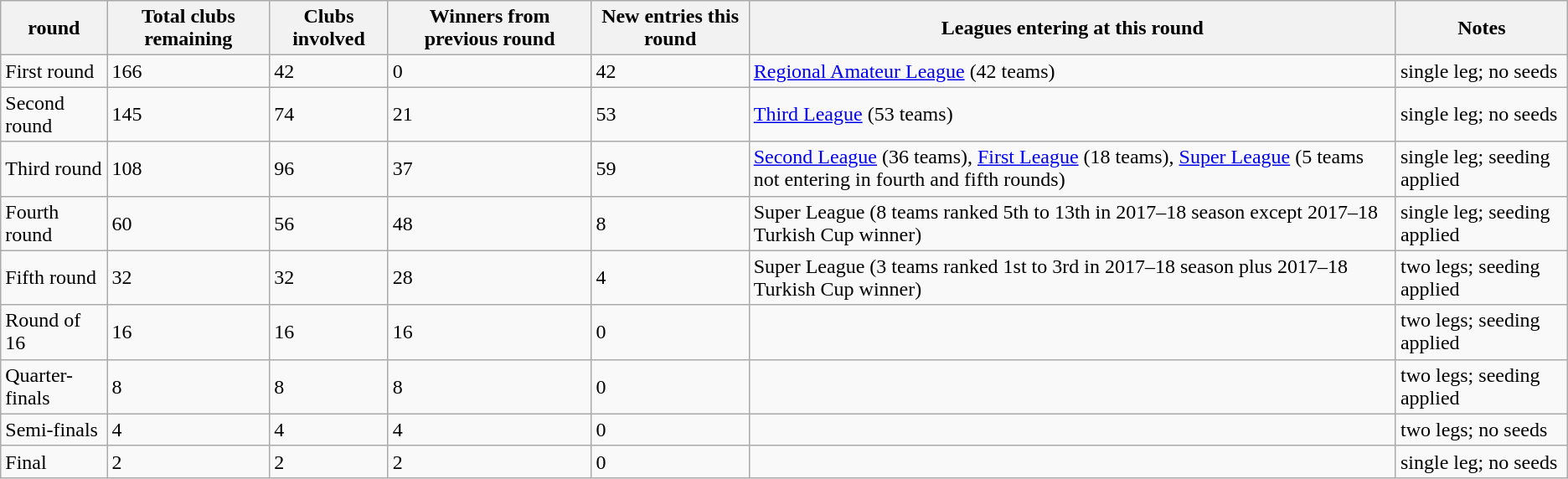<table class="wikitable">
<tr>
<th>round</th>
<th>Total clubs remaining</th>
<th>Clubs involved</th>
<th>Winners from previous round</th>
<th>New entries this round</th>
<th>Leagues entering at this round</th>
<th>Notes</th>
</tr>
<tr>
<td>First round</td>
<td>166</td>
<td>42</td>
<td>0</td>
<td>42</td>
<td><a href='#'>Regional Amateur League</a> (42 teams)</td>
<td>single leg; no seeds</td>
</tr>
<tr>
<td>Second round</td>
<td>145</td>
<td>74</td>
<td>21</td>
<td>53</td>
<td><a href='#'>Third League</a> (53 teams)</td>
<td>single leg; no seeds</td>
</tr>
<tr>
<td>Third round</td>
<td>108</td>
<td>96</td>
<td>37</td>
<td>59</td>
<td><a href='#'>Second League</a> (36 teams), <a href='#'>First League</a> (18 teams), <a href='#'>Super League</a> (5 teams not entering in fourth and fifth rounds)</td>
<td>single leg; seeding applied</td>
</tr>
<tr>
<td>Fourth round</td>
<td>60</td>
<td>56</td>
<td>48</td>
<td>8</td>
<td>Super League (8 teams ranked 5th to 13th in 2017–18 season except 2017–18 Turkish Cup winner)</td>
<td>single leg; seeding applied</td>
</tr>
<tr>
<td>Fifth round</td>
<td>32</td>
<td>32</td>
<td>28</td>
<td>4</td>
<td>Super League (3 teams ranked 1st to 3rd in 2017–18 season plus 2017–18 Turkish Cup winner)</td>
<td>two legs; seeding applied</td>
</tr>
<tr>
<td>Round of 16</td>
<td>16</td>
<td>16</td>
<td>16</td>
<td>0</td>
<td></td>
<td>two legs; seeding applied</td>
</tr>
<tr>
<td>Quarter-finals</td>
<td>8</td>
<td>8</td>
<td>8</td>
<td>0</td>
<td></td>
<td>two legs; seeding applied</td>
</tr>
<tr>
<td>Semi-finals</td>
<td>4</td>
<td>4</td>
<td>4</td>
<td>0</td>
<td></td>
<td>two legs; no seeds</td>
</tr>
<tr>
<td>Final</td>
<td>2</td>
<td>2</td>
<td>2</td>
<td>0</td>
<td></td>
<td>single leg; no seeds</td>
</tr>
</table>
